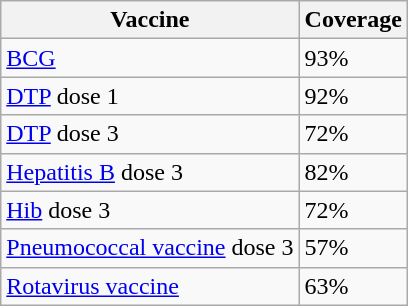<table class="wikitable">
<tr>
<th>Vaccine</th>
<th>Coverage</th>
</tr>
<tr>
<td><a href='#'>BCG</a></td>
<td>93%</td>
</tr>
<tr>
<td><a href='#'>DTP</a> dose 1</td>
<td>92%</td>
</tr>
<tr>
<td><a href='#'>DTP</a> dose 3</td>
<td>72%</td>
</tr>
<tr>
<td><a href='#'>Hepatitis B</a> dose 3</td>
<td>82%</td>
</tr>
<tr>
<td><a href='#'>Hib</a> dose 3</td>
<td>72%</td>
</tr>
<tr>
<td><a href='#'>Pneumococcal vaccine</a> dose 3</td>
<td>57%</td>
</tr>
<tr>
<td><a href='#'>Rotavirus vaccine</a></td>
<td>63%</td>
</tr>
</table>
